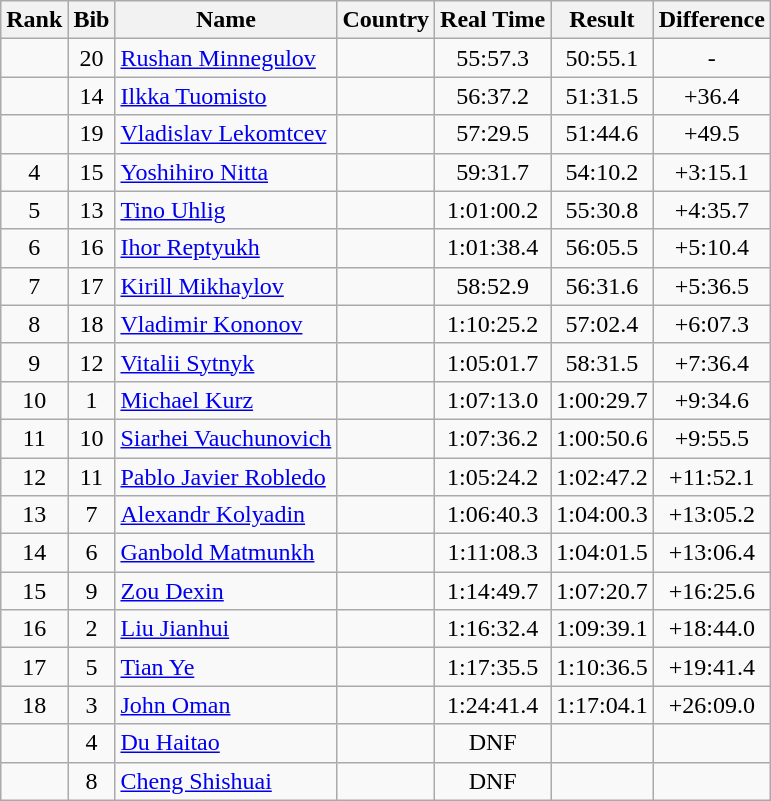<table class="wikitable sortable" style="text-align:center">
<tr>
<th>Rank</th>
<th>Bib</th>
<th>Name</th>
<th>Country</th>
<th>Real Time</th>
<th>Result</th>
<th>Difference</th>
</tr>
<tr>
<td></td>
<td>20</td>
<td align=left><a href='#'>Rushan Minnegulov</a></td>
<td align=left></td>
<td>55:57.3</td>
<td>50:55.1</td>
<td>-</td>
</tr>
<tr>
<td></td>
<td>14</td>
<td align=left><a href='#'>Ilkka Tuomisto</a></td>
<td align=left></td>
<td>56:37.2</td>
<td>51:31.5</td>
<td>+36.4</td>
</tr>
<tr>
<td></td>
<td>19</td>
<td align=left><a href='#'>Vladislav Lekomtcev</a></td>
<td align=left></td>
<td>57:29.5</td>
<td>51:44.6</td>
<td>+49.5</td>
</tr>
<tr>
<td>4</td>
<td>15</td>
<td align=left><a href='#'>Yoshihiro Nitta</a></td>
<td align=left></td>
<td>59:31.7</td>
<td>54:10.2</td>
<td>+3:15.1</td>
</tr>
<tr>
<td>5</td>
<td>13</td>
<td align=left><a href='#'>Tino Uhlig</a></td>
<td align=left></td>
<td>1:01:00.2</td>
<td>55:30.8</td>
<td>+4:35.7</td>
</tr>
<tr>
<td>6</td>
<td>16</td>
<td align=left><a href='#'>Ihor Reptyukh</a></td>
<td align=left></td>
<td>1:01:38.4</td>
<td>56:05.5</td>
<td>+5:10.4</td>
</tr>
<tr>
<td>7</td>
<td>17</td>
<td align=left><a href='#'>Kirill Mikhaylov</a></td>
<td align=left></td>
<td>58:52.9</td>
<td>56:31.6</td>
<td>+5:36.5</td>
</tr>
<tr>
<td>8</td>
<td>18</td>
<td align=left><a href='#'>Vladimir Kononov</a></td>
<td align=left></td>
<td>1:10:25.2</td>
<td>57:02.4</td>
<td>+6:07.3</td>
</tr>
<tr>
<td>9</td>
<td>12</td>
<td align=left><a href='#'>Vitalii Sytnyk</a></td>
<td align=left></td>
<td>1:05:01.7</td>
<td>58:31.5</td>
<td>+7:36.4</td>
</tr>
<tr>
<td>10</td>
<td>1</td>
<td align=left><a href='#'>Michael Kurz</a></td>
<td align=left></td>
<td>1:07:13.0</td>
<td>1:00:29.7</td>
<td>+9:34.6</td>
</tr>
<tr>
<td>11</td>
<td>10</td>
<td align=left><a href='#'>Siarhei Vauchunovich</a></td>
<td align=left></td>
<td>1:07:36.2</td>
<td>1:00:50.6</td>
<td>+9:55.5</td>
</tr>
<tr>
<td>12</td>
<td>11</td>
<td align=left><a href='#'>Pablo Javier Robledo</a></td>
<td align=left></td>
<td>1:05:24.2</td>
<td>1:02:47.2</td>
<td>+11:52.1</td>
</tr>
<tr>
<td>13</td>
<td>7</td>
<td align=left><a href='#'>Alexandr Kolyadin</a></td>
<td align=left></td>
<td>1:06:40.3</td>
<td>1:04:00.3</td>
<td>+13:05.2</td>
</tr>
<tr>
<td>14</td>
<td>6</td>
<td align=left><a href='#'>Ganbold Matmunkh</a></td>
<td align=left></td>
<td>1:11:08.3</td>
<td>1:04:01.5</td>
<td>+13:06.4</td>
</tr>
<tr>
<td>15</td>
<td>9</td>
<td align=left><a href='#'>Zou Dexin</a></td>
<td align=left></td>
<td>1:14:49.7</td>
<td>1:07:20.7</td>
<td>+16:25.6</td>
</tr>
<tr>
<td>16</td>
<td>2</td>
<td align=left><a href='#'>Liu Jianhui</a></td>
<td align=left></td>
<td>1:16:32.4</td>
<td>1:09:39.1</td>
<td>+18:44.0</td>
</tr>
<tr>
<td>17</td>
<td>5</td>
<td align=left><a href='#'>Tian Ye</a></td>
<td align=left></td>
<td>1:17:35.5</td>
<td>1:10:36.5</td>
<td>+19:41.4</td>
</tr>
<tr>
<td>18</td>
<td>3</td>
<td align=left><a href='#'>John Oman</a></td>
<td align=left></td>
<td>1:24:41.4</td>
<td>1:17:04.1</td>
<td>+26:09.0</td>
</tr>
<tr>
<td></td>
<td>4</td>
<td align=left><a href='#'>Du Haitao</a></td>
<td align=left></td>
<td>DNF</td>
<td></td>
<td></td>
</tr>
<tr>
<td></td>
<td>8</td>
<td align=left><a href='#'>Cheng Shishuai</a></td>
<td align=left></td>
<td>DNF</td>
<td></td>
<td></td>
</tr>
</table>
